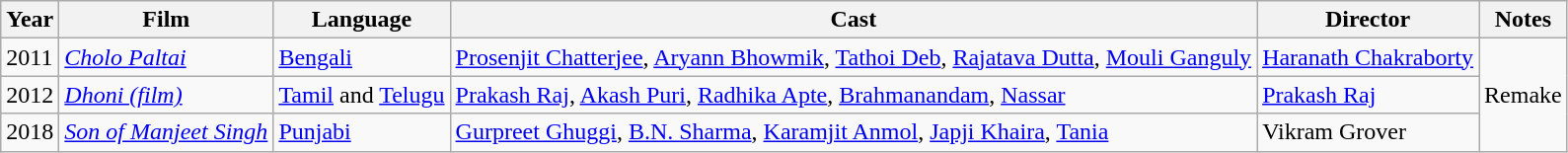<table class="wikitable sortable">
<tr>
<th>Year</th>
<th>Film</th>
<th>Language</th>
<th>Cast</th>
<th>Director</th>
<th>Notes</th>
</tr>
<tr>
<td>2011</td>
<td><em><a href='#'>Cholo Paltai</a></em></td>
<td><a href='#'>Bengali</a></td>
<td><a href='#'>Prosenjit Chatterjee</a>, <a href='#'>Aryann Bhowmik</a>, <a href='#'>Tathoi Deb</a>, <a href='#'>Rajatava Dutta</a>, <a href='#'>Mouli Ganguly</a></td>
<td><a href='#'>Haranath Chakraborty</a></td>
<td rowspan="3">Remake</td>
</tr>
<tr>
<td>2012</td>
<td><em><a href='#'>Dhoni (film)</a></em></td>
<td><a href='#'>Tamil</a> and <a href='#'>Telugu</a></td>
<td><a href='#'>Prakash Raj</a>, <a href='#'>Akash Puri</a>, <a href='#'>Radhika Apte</a>, <a href='#'>Brahmanandam</a>, <a href='#'>Nassar</a></td>
<td><a href='#'>Prakash Raj</a></td>
</tr>
<tr>
<td>2018</td>
<td><em><a href='#'>Son of Manjeet Singh</a></em></td>
<td><a href='#'>Punjabi</a></td>
<td><a href='#'>Gurpreet Ghuggi</a>, <a href='#'>B.N. Sharma</a>, <a href='#'>Karamjit Anmol</a>, <a href='#'>Japji Khaira</a>, <a href='#'>Tania</a></td>
<td>Vikram Grover</td>
</tr>
</table>
